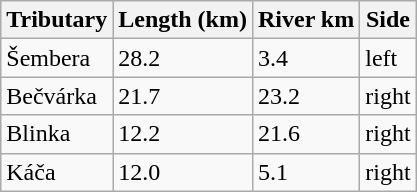<table class="wikitable">
<tr>
<th>Tributary</th>
<th>Length (km)</th>
<th>River km</th>
<th>Side</th>
</tr>
<tr>
<td>Šembera</td>
<td>28.2</td>
<td>3.4</td>
<td>left</td>
</tr>
<tr>
<td>Bečvárka</td>
<td>21.7</td>
<td>23.2</td>
<td>right</td>
</tr>
<tr>
<td>Blinka</td>
<td>12.2</td>
<td>21.6</td>
<td>right</td>
</tr>
<tr>
<td>Káča</td>
<td>12.0</td>
<td>5.1</td>
<td>right</td>
</tr>
</table>
